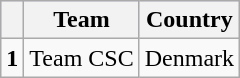<table class="wikitable">
<tr style="background:#ccccff;">
<th></th>
<th>Team</th>
<th>Country</th>
</tr>
<tr>
<td><strong>1</strong></td>
<td>Team CSC</td>
<td>Denmark</td>
</tr>
</table>
